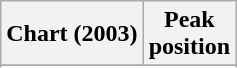<table class="wikitable sortable" border="1">
<tr>
<th>Chart (2003)</th>
<th>Peak<br>position</th>
</tr>
<tr>
</tr>
<tr>
</tr>
<tr>
</tr>
</table>
